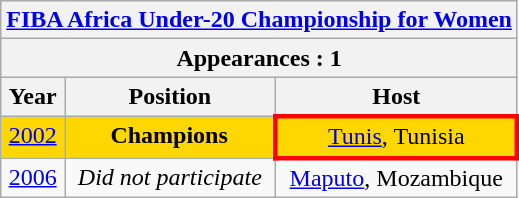<table class="wikitable" style="text-align: center;font-size:100%;">
<tr>
<th colspan=20><a href='#'>FIBA Africa Under-20 Championship for Women</a></th>
</tr>
<tr>
<th colspan=20>Appearances : 1</th>
</tr>
<tr>
<th>Year</th>
<th>Position</th>
<th>Host</th>
</tr>
<tr valign="top" bgcolor=gold>
<td> <a href='#'>2002</a></td>
<td><strong>Champions</strong> </td>
<td style="border: 3px solid red"><a href='#'>Tunis</a>, Tunisia</td>
</tr>
<tr valign="top" bgcolor=>
<td> <a href='#'>2006</a></td>
<td><em>Did not participate</em></td>
<td><a href='#'>Maputo</a>, Mozambique</td>
</tr>
</table>
